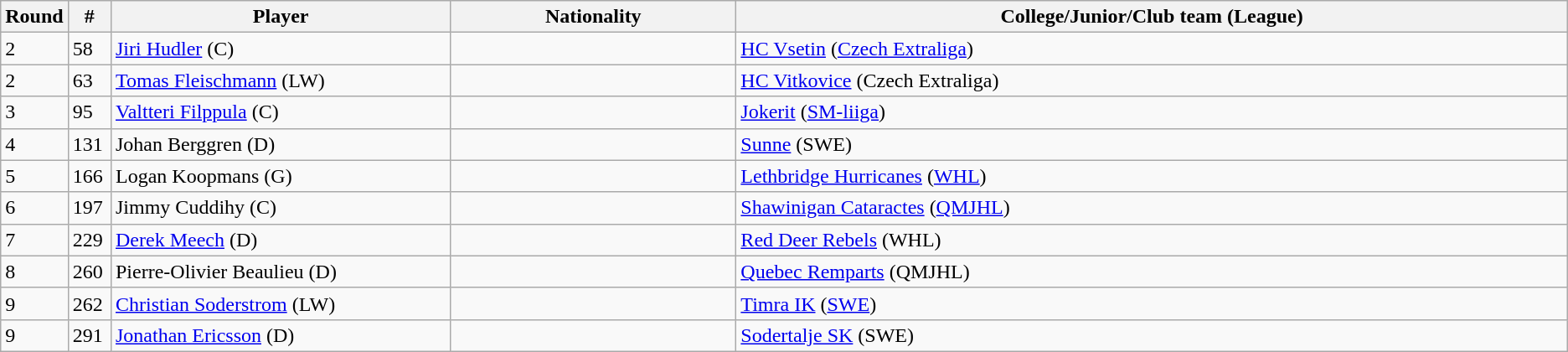<table class="wikitable">
<tr>
<th bgcolor="#DDDDFF" width="2.75%">Round</th>
<th bgcolor="#DDDDFF" width="2.75%">#</th>
<th bgcolor="#DDDDFF" width="22.0%">Player</th>
<th bgcolor="#DDDDFF" width="18.5%">Nationality</th>
<th bgcolor="#DDDDFF" width="100.0%">College/Junior/Club team (League)</th>
</tr>
<tr>
<td>2</td>
<td>58</td>
<td><a href='#'>Jiri Hudler</a> (C)</td>
<td></td>
<td><a href='#'>HC Vsetin</a> (<a href='#'>Czech Extraliga</a>)</td>
</tr>
<tr>
<td>2</td>
<td>63</td>
<td><a href='#'>Tomas Fleischmann</a> (LW)</td>
<td></td>
<td><a href='#'>HC Vitkovice</a> (Czech Extraliga)</td>
</tr>
<tr>
<td>3</td>
<td>95</td>
<td><a href='#'>Valtteri Filppula</a> (C)</td>
<td></td>
<td><a href='#'>Jokerit</a> (<a href='#'>SM-liiga</a>)</td>
</tr>
<tr>
<td>4</td>
<td>131</td>
<td>Johan Berggren (D)</td>
<td></td>
<td><a href='#'>Sunne</a> (SWE)</td>
</tr>
<tr>
<td>5</td>
<td>166</td>
<td>Logan Koopmans (G)</td>
<td></td>
<td><a href='#'>Lethbridge Hurricanes</a> (<a href='#'>WHL</a>)</td>
</tr>
<tr>
<td>6</td>
<td>197</td>
<td>Jimmy Cuddihy (C)</td>
<td></td>
<td><a href='#'>Shawinigan Cataractes</a> (<a href='#'>QMJHL</a>)</td>
</tr>
<tr>
<td>7</td>
<td>229</td>
<td><a href='#'>Derek Meech</a> (D)</td>
<td></td>
<td><a href='#'>Red Deer Rebels</a> (WHL)</td>
</tr>
<tr>
<td>8</td>
<td>260</td>
<td>Pierre-Olivier Beaulieu (D)</td>
<td></td>
<td><a href='#'>Quebec Remparts</a> (QMJHL)</td>
</tr>
<tr>
<td>9</td>
<td>262</td>
<td><a href='#'>Christian Soderstrom</a> (LW)</td>
<td></td>
<td><a href='#'>Timra IK</a> (<a href='#'>SWE</a>)</td>
</tr>
<tr>
<td>9</td>
<td>291</td>
<td><a href='#'>Jonathan Ericsson</a> (D)</td>
<td></td>
<td><a href='#'>Sodertalje SK</a> (SWE)</td>
</tr>
</table>
